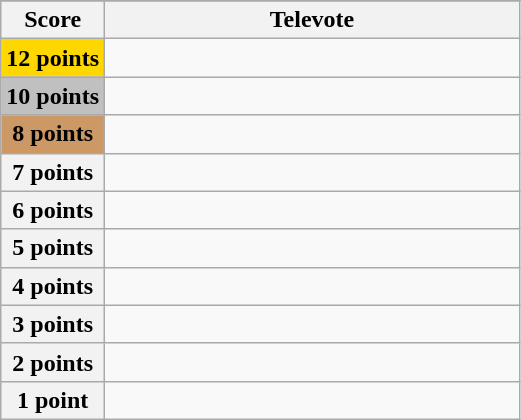<table class="wikitable">
<tr>
</tr>
<tr>
<th scope="col" width="20%">Score</th>
<th scope="col" width="80%">Televote</th>
</tr>
<tr>
<th scope="row" style="Background:gold">12 points</th>
<td></td>
</tr>
<tr>
<th scope="row" style="background:silver">10 points</th>
<td></td>
</tr>
<tr>
<th scope="row" style="background:#CC9966">8 points</th>
<td></td>
</tr>
<tr>
<th scope="row">7 points</th>
<td></td>
</tr>
<tr>
<th scope="row">6 points</th>
<td></td>
</tr>
<tr>
<th scope="row">5 points</th>
<td></td>
</tr>
<tr>
<th scope="row">4 points</th>
<td></td>
</tr>
<tr>
<th scope="row">3 points</th>
<td></td>
</tr>
<tr>
<th scope="row">2 points</th>
<td></td>
</tr>
<tr>
<th scope="row">1 point</th>
<td></td>
</tr>
</table>
